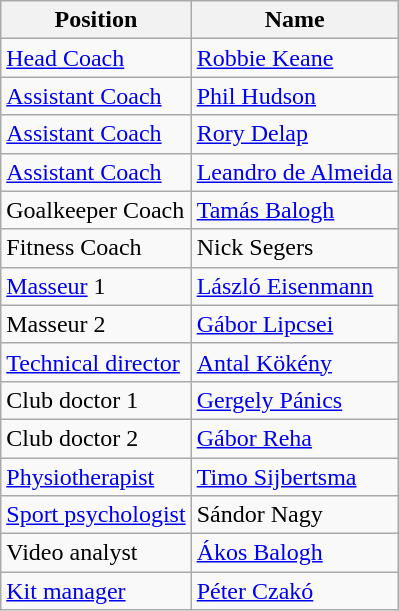<table class="wikitable">
<tr>
<th>Position</th>
<th>Name</th>
</tr>
<tr>
<td><a href='#'>Head Coach</a></td>
<td> <a href='#'>Robbie Keane</a></td>
</tr>
<tr>
<td><a href='#'>Assistant Coach</a></td>
<td> <a href='#'>Phil Hudson</a></td>
</tr>
<tr>
<td><a href='#'>Assistant Coach</a></td>
<td> <a href='#'>Rory Delap</a></td>
</tr>
<tr>
<td><a href='#'>Assistant Coach</a></td>
<td>  <a href='#'>Leandro de Almeida</a></td>
</tr>
<tr>
<td>Goalkeeper Coach</td>
<td> <a href='#'>Tamás Balogh</a></td>
</tr>
<tr>
<td>Fitness Coach</td>
<td> Nick Segers</td>
</tr>
<tr>
<td><a href='#'>Masseur</a> 1</td>
<td> <a href='#'>László Eisenmann</a></td>
</tr>
<tr>
<td>Masseur 2</td>
<td> <a href='#'>Gábor Lipcsei</a></td>
</tr>
<tr>
<td><a href='#'>Technical director</a></td>
<td> <a href='#'>Antal Kökény</a></td>
</tr>
<tr>
<td>Club doctor 1</td>
<td> <a href='#'>Gergely Pánics</a></td>
</tr>
<tr>
<td>Club doctor 2</td>
<td> <a href='#'>Gábor Reha</a></td>
</tr>
<tr>
<td><a href='#'>Physiotherapist</a></td>
<td> <a href='#'>Timo Sijbertsma</a></td>
</tr>
<tr>
<td><a href='#'>Sport psychologist</a></td>
<td> Sándor Nagy</td>
</tr>
<tr>
<td>Video analyst</td>
<td> <a href='#'>Ákos Balogh</a></td>
</tr>
<tr>
<td><a href='#'>Kit manager</a></td>
<td> <a href='#'>Péter Czakó</a></td>
</tr>
</table>
